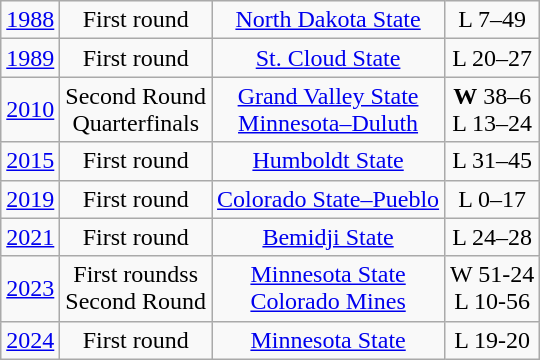<table class="wikitable">
<tr align="center">
<td><a href='#'>1988</a></td>
<td>First round</td>
<td><a href='#'>North Dakota State</a></td>
<td>L 7–49</td>
</tr>
<tr align="center">
<td><a href='#'>1989</a></td>
<td>First round</td>
<td><a href='#'>St. Cloud State</a></td>
<td>L 20–27</td>
</tr>
<tr align="center">
<td><a href='#'>2010</a></td>
<td>Second Round<br>Quarterfinals</td>
<td><a href='#'>Grand Valley State</a><br><a href='#'>Minnesota–Duluth</a></td>
<td><strong>W</strong> 38–6<br>L 13–24</td>
</tr>
<tr align="center">
<td><a href='#'>2015</a></td>
<td>First round</td>
<td><a href='#'>Humboldt State</a></td>
<td>L 31–45</td>
</tr>
<tr align="center">
<td><a href='#'>2019</a></td>
<td>First round</td>
<td><a href='#'>Colorado State–Pueblo</a></td>
<td>L 0–17</td>
</tr>
<tr align="center">
<td><a href='#'>2021</a></td>
<td>First round</td>
<td><a href='#'>Bemidji State</a></td>
<td>L 24–28</td>
</tr>
<tr align="center">
<td><a href='#'>2023</a></td>
<td>First roundss<br>Second Round</td>
<td><a href='#'>Minnesota State</a><br><a href='#'>Colorado Mines</a></td>
<td>W 51-24<br>L 10-56</td>
</tr>
<tr align="center">
<td><a href='#'>2024</a></td>
<td>First round</td>
<td><a href='#'>Minnesota State</a></td>
<td>L 19-20</td>
</tr>
</table>
